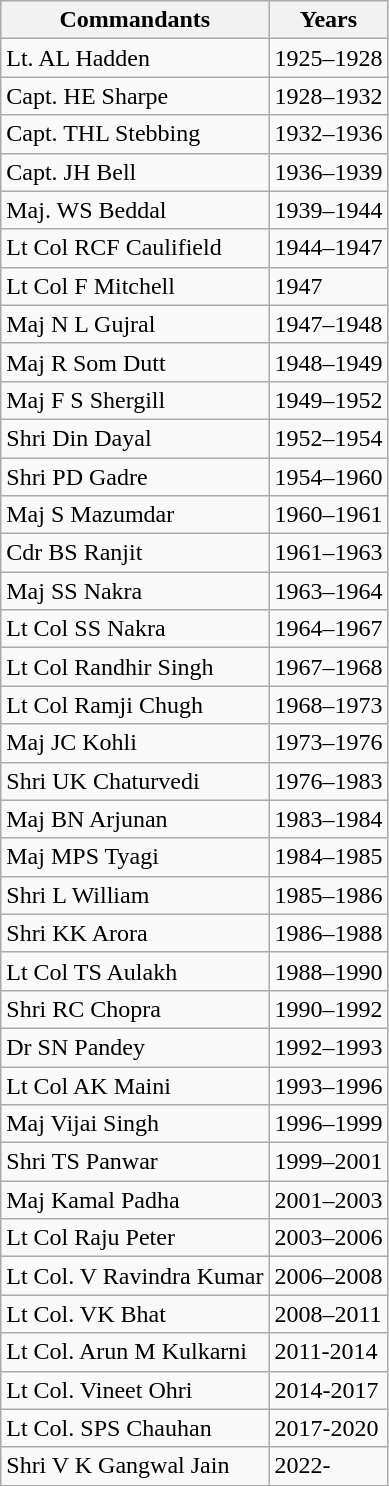<table class="wikitable">
<tr>
<th>Commandants</th>
<th>Years</th>
</tr>
<tr>
<td>Lt. AL Hadden</td>
<td>1925–1928</td>
</tr>
<tr>
<td>Capt. HE Sharpe</td>
<td>1928–1932</td>
</tr>
<tr>
<td>Capt. THL Stebbing</td>
<td>1932–1936</td>
</tr>
<tr>
<td>Capt. JH Bell</td>
<td>1936–1939</td>
</tr>
<tr>
<td>Maj. WS Beddal</td>
<td>1939–1944</td>
</tr>
<tr>
<td>Lt Col RCF Caulifield</td>
<td>1944–1947</td>
</tr>
<tr>
<td>Lt Col F Mitchell</td>
<td>1947</td>
</tr>
<tr>
<td>Maj N L Gujral</td>
<td>1947–1948</td>
</tr>
<tr>
<td>Maj R Som Dutt</td>
<td>1948–1949</td>
</tr>
<tr>
<td>Maj F S Shergill</td>
<td>1949–1952</td>
</tr>
<tr>
<td>Shri Din Dayal</td>
<td>1952–1954</td>
</tr>
<tr>
<td>Shri PD Gadre</td>
<td>1954–1960</td>
</tr>
<tr>
<td>Maj S Mazumdar</td>
<td>1960–1961</td>
</tr>
<tr>
<td>Cdr BS Ranjit</td>
<td>1961–1963</td>
</tr>
<tr>
<td>Maj SS Nakra</td>
<td>1963–1964</td>
</tr>
<tr>
<td>Lt Col SS Nakra</td>
<td>1964–1967</td>
</tr>
<tr>
<td>Lt Col Randhir Singh</td>
<td>1967–1968</td>
</tr>
<tr>
<td>Lt Col Ramji Chugh</td>
<td>1968–1973</td>
</tr>
<tr>
<td>Maj JC Kohli</td>
<td>1973–1976</td>
</tr>
<tr>
<td>Shri UK Chaturvedi</td>
<td>1976–1983</td>
</tr>
<tr>
<td>Maj BN Arjunan</td>
<td>1983–1984</td>
</tr>
<tr>
<td>Maj MPS Tyagi</td>
<td>1984–1985</td>
</tr>
<tr>
<td>Shri L William</td>
<td>1985–1986</td>
</tr>
<tr>
<td>Shri KK Arora</td>
<td>1986–1988</td>
</tr>
<tr>
<td>Lt Col TS Aulakh</td>
<td>1988–1990</td>
</tr>
<tr>
<td>Shri RC Chopra</td>
<td>1990–1992</td>
</tr>
<tr>
<td>Dr SN Pandey</td>
<td>1992–1993</td>
</tr>
<tr>
<td>Lt Col AK Maini</td>
<td>1993–1996</td>
</tr>
<tr>
<td>Maj Vijai Singh</td>
<td>1996–1999</td>
</tr>
<tr>
<td>Shri TS Panwar</td>
<td>1999–2001</td>
</tr>
<tr>
<td>Maj Kamal Padha</td>
<td>2001–2003</td>
</tr>
<tr>
<td>Lt Col Raju Peter</td>
<td>2003–2006</td>
</tr>
<tr>
<td>Lt Col. V Ravindra Kumar</td>
<td>2006–2008</td>
</tr>
<tr>
<td>Lt Col. VK Bhat</td>
<td>2008–2011</td>
</tr>
<tr>
<td>Lt Col. Arun M Kulkarni</td>
<td>2011-2014</td>
</tr>
<tr>
<td>Lt Col. Vineet Ohri</td>
<td>2014-2017</td>
</tr>
<tr>
<td>Lt Col. SPS Chauhan</td>
<td>2017-2020</td>
</tr>
<tr>
<td>Shri V K Gangwal Jain</td>
<td>2022-</td>
</tr>
</table>
